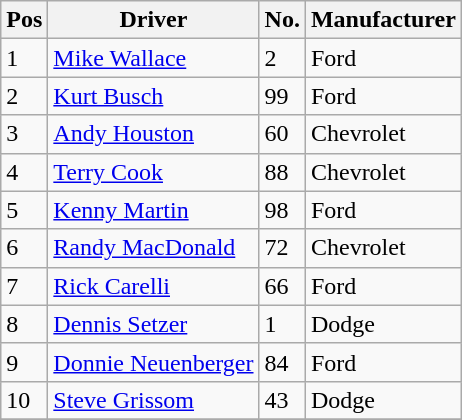<table class="wikitable sortable">
<tr>
<th>Pos</th>
<th>Driver</th>
<th>No.</th>
<th>Manufacturer</th>
</tr>
<tr>
<td>1</td>
<td><a href='#'>Mike Wallace</a></td>
<td>2</td>
<td>Ford</td>
</tr>
<tr>
<td>2</td>
<td><a href='#'>Kurt Busch</a></td>
<td>99</td>
<td>Ford</td>
</tr>
<tr>
<td>3</td>
<td><a href='#'>Andy Houston</a></td>
<td>60</td>
<td>Chevrolet</td>
</tr>
<tr>
<td>4</td>
<td><a href='#'>Terry Cook</a></td>
<td>88</td>
<td>Chevrolet</td>
</tr>
<tr>
<td>5</td>
<td><a href='#'>Kenny Martin</a></td>
<td>98</td>
<td>Ford</td>
</tr>
<tr>
<td>6</td>
<td><a href='#'>Randy MacDonald</a></td>
<td>72</td>
<td>Chevrolet</td>
</tr>
<tr>
<td>7</td>
<td><a href='#'>Rick Carelli</a></td>
<td>66</td>
<td>Ford</td>
</tr>
<tr>
<td>8</td>
<td><a href='#'>Dennis Setzer</a></td>
<td>1</td>
<td>Dodge</td>
</tr>
<tr>
<td>9</td>
<td><a href='#'>Donnie Neuenberger</a></td>
<td>84</td>
<td>Ford</td>
</tr>
<tr>
<td>10</td>
<td><a href='#'>Steve Grissom</a></td>
<td>43</td>
<td>Dodge</td>
</tr>
<tr>
</tr>
</table>
